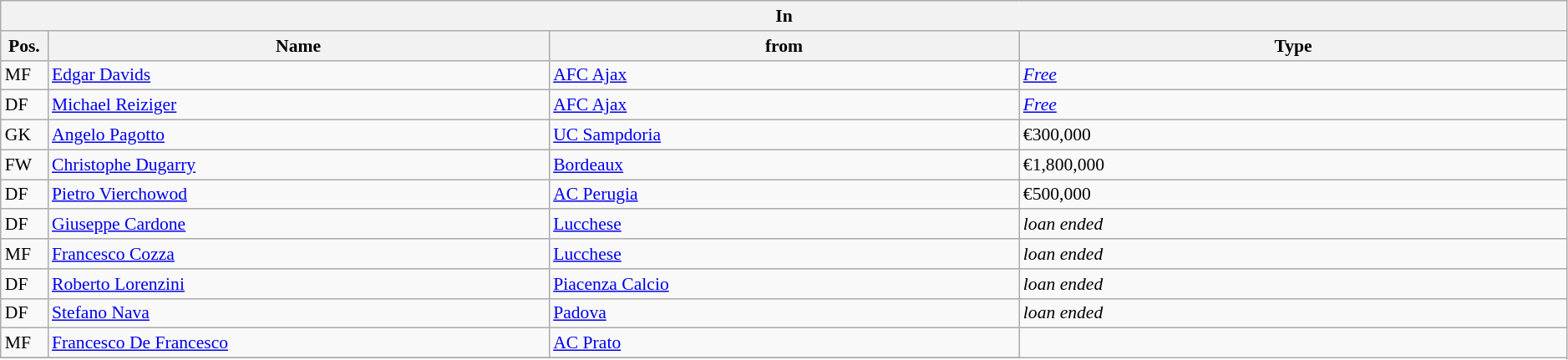<table class="wikitable" style="font-size:90%;width:99%;">
<tr>
<th colspan="4">In</th>
</tr>
<tr>
<th width=3%>Pos.</th>
<th width=32%>Name</th>
<th width=30%>from</th>
<th width=35%>Type</th>
</tr>
<tr>
<td>MF</td>
<td><a href='#'>Edgar Davids</a></td>
<td><a href='#'>AFC Ajax</a></td>
<td><em><a href='#'>Free</a></em></td>
</tr>
<tr>
<td>DF</td>
<td><a href='#'>Michael Reiziger</a></td>
<td><a href='#'>AFC Ajax</a></td>
<td><em><a href='#'>Free</a></em></td>
</tr>
<tr>
<td>GK</td>
<td><a href='#'>Angelo Pagotto</a></td>
<td><a href='#'>UC Sampdoria</a></td>
<td>€300,000</td>
</tr>
<tr>
<td>FW</td>
<td><a href='#'>Christophe Dugarry</a></td>
<td><a href='#'>Bordeaux</a></td>
<td>€1,800,000</td>
</tr>
<tr>
<td>DF</td>
<td><a href='#'>Pietro Vierchowod</a></td>
<td><a href='#'>AC Perugia</a></td>
<td>€500,000</td>
</tr>
<tr>
<td>DF</td>
<td><a href='#'>Giuseppe Cardone</a></td>
<td><a href='#'>Lucchese</a></td>
<td><em>loan ended</em></td>
</tr>
<tr>
<td>MF</td>
<td><a href='#'>Francesco Cozza</a></td>
<td><a href='#'>Lucchese</a></td>
<td><em>loan ended</em></td>
</tr>
<tr>
<td>DF</td>
<td><a href='#'>Roberto Lorenzini</a></td>
<td><a href='#'>Piacenza Calcio</a></td>
<td><em>loan ended</em></td>
</tr>
<tr>
<td>DF</td>
<td><a href='#'>Stefano Nava</a></td>
<td><a href='#'>Padova</a></td>
<td><em>loan ended</em></td>
</tr>
<tr>
<td>MF</td>
<td><a href='#'>Francesco De Francesco</a></td>
<td><a href='#'>AC Prato</a></td>
</tr>
<tr>
</tr>
</table>
